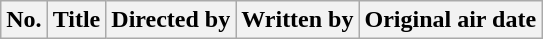<table class="wikitable plainrowheaders">
<tr>
<th style="background:#;">No.</th>
<th style="background:#;">Title</th>
<th style="background:#;">Directed by</th>
<th style="background:#;">Written by</th>
<th style="background:#;">Original air date<br>












</th>
</tr>
</table>
